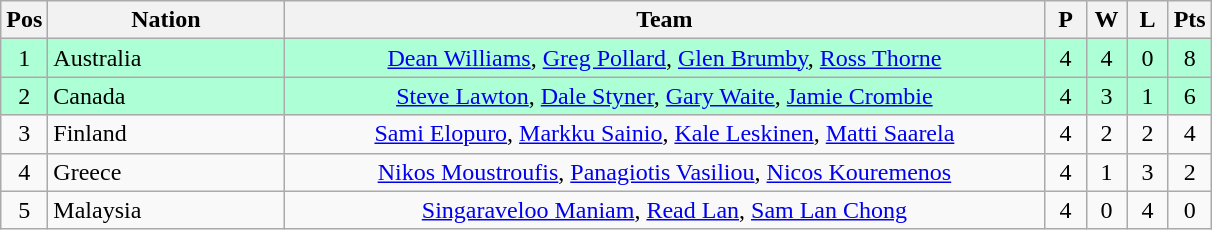<table class="wikitable" style="font-size: 100%">
<tr>
<th width=20>Pos</th>
<th width=150>Nation</th>
<th width=500>Team</th>
<th width=20>P</th>
<th width=20>W</th>
<th width=20>L</th>
<th width=20>Pts</th>
</tr>
<tr align=center style="background: #ADFFD6;">
<td>1</td>
<td align="left"> Australia</td>
<td><a href='#'>Dean Williams</a>, <a href='#'>Greg Pollard</a>, <a href='#'>Glen Brumby</a>, <a href='#'>Ross Thorne</a></td>
<td>4</td>
<td>4</td>
<td>0</td>
<td>8</td>
</tr>
<tr align=center style="background: #ADFFD6;">
<td>2</td>
<td align="left"> Canada</td>
<td><a href='#'>Steve Lawton</a>, <a href='#'>Dale Styner</a>, <a href='#'>Gary Waite</a>, <a href='#'>Jamie Crombie</a></td>
<td>4</td>
<td>3</td>
<td>1</td>
<td>6</td>
</tr>
<tr align=center>
<td>3</td>
<td align="left"> Finland</td>
<td><a href='#'>Sami Elopuro</a>, <a href='#'>Markku Sainio</a>, <a href='#'>Kale Leskinen</a>, <a href='#'>Matti Saarela</a></td>
<td>4</td>
<td>2</td>
<td>2</td>
<td>4</td>
</tr>
<tr align=center>
<td>4</td>
<td align="left"> Greece</td>
<td><a href='#'>Nikos Moustroufis</a>, <a href='#'>Panagiotis Vasiliou</a>, <a href='#'>Nicos Kouremenos</a></td>
<td>4</td>
<td>1</td>
<td>3</td>
<td>2</td>
</tr>
<tr align=center>
<td>5</td>
<td align="left"> Malaysia</td>
<td><a href='#'>Singaraveloo Maniam</a>, <a href='#'>Read Lan</a>, <a href='#'>Sam Lan Chong</a></td>
<td>4</td>
<td>0</td>
<td>4</td>
<td>0</td>
</tr>
</table>
